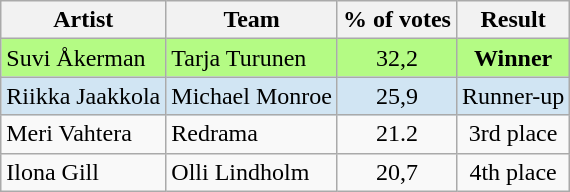<table class=wikitable>
<tr>
<th>Artist</th>
<th>Team</th>
<th>% of votes</th>
<th>Result</th>
</tr>
<tr style="background:#B4FB84;">
<td>Suvi Åkerman</td>
<td>Tarja Turunen</td>
<td align="center">32,2</td>
<td align="center"><strong>Winner</strong></td>
</tr>
<tr style="background:#D1E5F3;">
<td>Riikka Jaakkola</td>
<td>Michael Monroe</td>
<td align="center">25,9</td>
<td align="center">Runner-up</td>
</tr>
<tr>
<td>Meri Vahtera</td>
<td>Redrama</td>
<td align="center">21.2</td>
<td align="center">3rd place</td>
</tr>
<tr>
<td>Ilona Gill</td>
<td>Olli Lindholm</td>
<td align="center">20,7</td>
<td align="center">4th place</td>
</tr>
</table>
